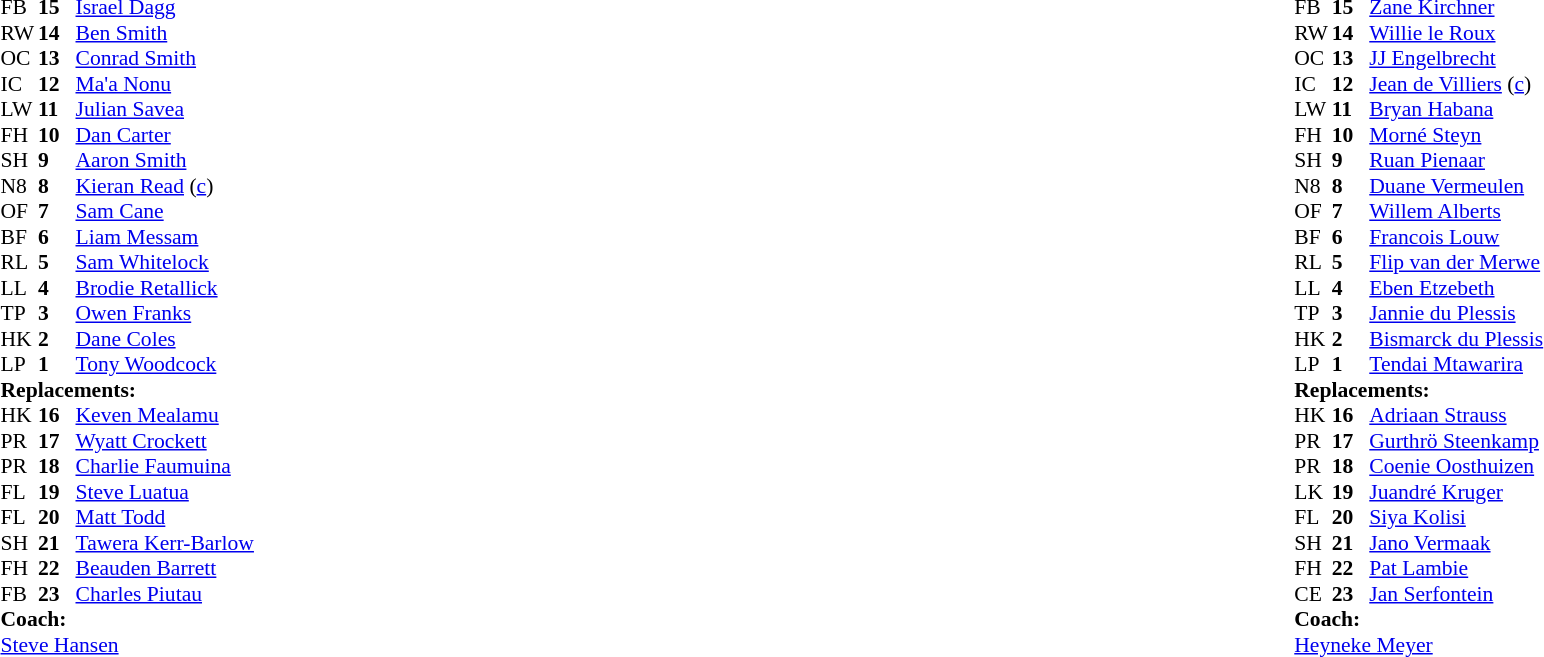<table width="100%">
<tr>
<td valign="top" width="50%"><br><table style="font-size: 90%" cellspacing="0" cellpadding="0">
<tr>
<th width="25"></th>
<th width="25"></th>
</tr>
<tr>
<td>FB</td>
<td><strong>15</strong></td>
<td><a href='#'>Israel Dagg</a></td>
<td></td>
<td></td>
</tr>
<tr>
<td>RW</td>
<td><strong>14</strong></td>
<td><a href='#'>Ben Smith</a></td>
</tr>
<tr>
<td>OC</td>
<td><strong>13</strong></td>
<td><a href='#'>Conrad Smith</a></td>
</tr>
<tr>
<td>IC</td>
<td><strong>12</strong></td>
<td><a href='#'>Ma'a Nonu</a></td>
<td></td>
</tr>
<tr>
<td>LW</td>
<td><strong>11</strong></td>
<td><a href='#'>Julian Savea</a></td>
<td></td>
<td></td>
</tr>
<tr>
<td>FH</td>
<td><strong>10</strong></td>
<td><a href='#'>Dan Carter</a></td>
<td></td>
<td></td>
</tr>
<tr>
<td>SH</td>
<td><strong>9</strong></td>
<td><a href='#'>Aaron Smith</a></td>
</tr>
<tr>
<td>N8</td>
<td><strong>8</strong></td>
<td><a href='#'>Kieran Read</a> (<a href='#'>c</a>)</td>
<td></td>
</tr>
<tr>
<td>OF</td>
<td><strong>7</strong></td>
<td><a href='#'>Sam Cane</a></td>
<td></td>
<td colspan="2"></td>
<td colspan="2"></td>
</tr>
<tr>
<td>BF</td>
<td><strong>6</strong></td>
<td><a href='#'>Liam Messam</a></td>
<td></td>
<td></td>
</tr>
<tr>
<td>RL</td>
<td><strong>5</strong></td>
<td><a href='#'>Sam Whitelock</a></td>
</tr>
<tr>
<td>LL</td>
<td><strong>4</strong></td>
<td><a href='#'>Brodie Retallick</a></td>
</tr>
<tr>
<td>TP</td>
<td><strong>3</strong></td>
<td><a href='#'>Owen Franks</a></td>
<td></td>
<td></td>
</tr>
<tr>
<td>HK</td>
<td><strong>2</strong></td>
<td><a href='#'>Dane Coles</a></td>
<td></td>
<td></td>
</tr>
<tr>
<td>LP</td>
<td><strong>1</strong></td>
<td><a href='#'>Tony Woodcock</a></td>
<td></td>
<td></td>
</tr>
<tr>
<td colspan="3"><strong>Replacements:</strong></td>
</tr>
<tr>
<td>HK</td>
<td><strong>16</strong></td>
<td><a href='#'>Keven Mealamu</a></td>
<td></td>
<td></td>
</tr>
<tr>
<td>PR</td>
<td><strong>17</strong></td>
<td><a href='#'>Wyatt Crockett</a></td>
<td></td>
<td></td>
</tr>
<tr>
<td>PR</td>
<td><strong>18</strong></td>
<td><a href='#'>Charlie Faumuina</a></td>
<td></td>
<td></td>
</tr>
<tr>
<td>FL</td>
<td><strong>19</strong></td>
<td><a href='#'>Steve Luatua</a></td>
<td></td>
<td></td>
</tr>
<tr>
<td>FL</td>
<td><strong>20</strong></td>
<td><a href='#'>Matt Todd</a></td>
<td></td>
<td></td>
<td></td>
<td></td>
<td></td>
</tr>
<tr>
<td>SH</td>
<td><strong>21</strong></td>
<td><a href='#'>Tawera Kerr-Barlow</a></td>
<td></td>
<td></td>
</tr>
<tr>
<td>FH</td>
<td><strong>22</strong></td>
<td><a href='#'>Beauden Barrett</a></td>
<td></td>
<td></td>
</tr>
<tr>
<td>FB</td>
<td><strong>23</strong></td>
<td><a href='#'>Charles Piutau</a></td>
<td></td>
<td></td>
</tr>
<tr>
<td colspan="3"><strong>Coach:</strong></td>
</tr>
<tr>
<td colspan="4"> <a href='#'>Steve Hansen</a></td>
</tr>
</table>
</td>
<td valign="top"></td>
<td valign="top" width="50%"><br><table style="font-size: 90%" cellspacing="0" cellpadding="0" align="center">
<tr>
<th width="25"></th>
<th width="25"></th>
</tr>
<tr>
<td>FB</td>
<td><strong>15</strong></td>
<td><a href='#'>Zane Kirchner</a></td>
<td></td>
<td></td>
</tr>
<tr>
<td>RW</td>
<td><strong>14</strong></td>
<td><a href='#'>Willie le Roux</a></td>
<td></td>
<td></td>
</tr>
<tr>
<td>OC</td>
<td><strong>13</strong></td>
<td><a href='#'>JJ Engelbrecht</a></td>
</tr>
<tr>
<td>IC</td>
<td><strong>12</strong></td>
<td><a href='#'>Jean de Villiers</a> (<a href='#'>c</a>)</td>
</tr>
<tr>
<td>LW</td>
<td><strong>11</strong></td>
<td><a href='#'>Bryan Habana</a></td>
</tr>
<tr>
<td>FH</td>
<td><strong>10</strong></td>
<td><a href='#'>Morné Steyn</a></td>
</tr>
<tr>
<td>SH</td>
<td><strong>9</strong></td>
<td><a href='#'>Ruan Pienaar</a></td>
<td></td>
<td></td>
</tr>
<tr>
<td>N8</td>
<td><strong>8</strong></td>
<td><a href='#'>Duane Vermeulen</a></td>
</tr>
<tr>
<td>OF</td>
<td><strong>7</strong></td>
<td><a href='#'>Willem Alberts</a></td>
<td></td>
<td></td>
<td></td>
<td></td>
</tr>
<tr>
<td>BF</td>
<td><strong>6</strong></td>
<td><a href='#'>Francois Louw</a></td>
<td></td>
<td></td>
</tr>
<tr>
<td>RL</td>
<td><strong>5</strong></td>
<td><a href='#'>Flip van der Merwe</a></td>
<td></td>
<td></td>
</tr>
<tr>
<td>LL</td>
<td><strong>4</strong></td>
<td><a href='#'>Eben Etzebeth</a></td>
</tr>
<tr>
<td>TP</td>
<td><strong>3</strong></td>
<td><a href='#'>Jannie du Plessis</a></td>
<td></td>
<td></td>
</tr>
<tr>
<td>HK</td>
<td><strong>2</strong></td>
<td><a href='#'>Bismarck du Plessis</a></td>
<td> </td>
</tr>
<tr>
<td>LP</td>
<td><strong>1</strong></td>
<td><a href='#'>Tendai Mtawarira</a></td>
<td></td>
<td></td>
<td></td>
</tr>
<tr>
<td colspan="3"><strong>Replacements:</strong></td>
</tr>
<tr>
<td>HK</td>
<td><strong>16</strong></td>
<td><a href='#'>Adriaan Strauss</a></td>
<td></td>
<td></td>
<td></td>
<td></td>
</tr>
<tr>
<td>PR</td>
<td><strong>17</strong></td>
<td><a href='#'>Gurthrö Steenkamp</a></td>
<td></td>
<td></td>
<td></td>
</tr>
<tr>
<td>PR</td>
<td><strong>18</strong></td>
<td><a href='#'>Coenie Oosthuizen</a></td>
<td></td>
<td></td>
</tr>
<tr>
<td>LK</td>
<td><strong>19</strong></td>
<td><a href='#'>Juandré Kruger</a></td>
<td></td>
<td></td>
</tr>
<tr>
<td>FL</td>
<td><strong>20</strong></td>
<td><a href='#'>Siya Kolisi</a></td>
<td></td>
<td></td>
</tr>
<tr>
<td>SH</td>
<td><strong>21</strong></td>
<td><a href='#'>Jano Vermaak</a></td>
<td></td>
<td></td>
</tr>
<tr>
<td>FH</td>
<td><strong>22</strong></td>
<td><a href='#'>Pat Lambie</a></td>
<td></td>
<td></td>
</tr>
<tr>
<td>CE</td>
<td><strong>23</strong></td>
<td><a href='#'>Jan Serfontein</a></td>
<td></td>
<td></td>
</tr>
<tr>
<td colspan="3"><strong>Coach:</strong></td>
</tr>
<tr>
<td colspan="4"> <a href='#'>Heyneke Meyer</a></td>
</tr>
</table>
</td>
</tr>
</table>
